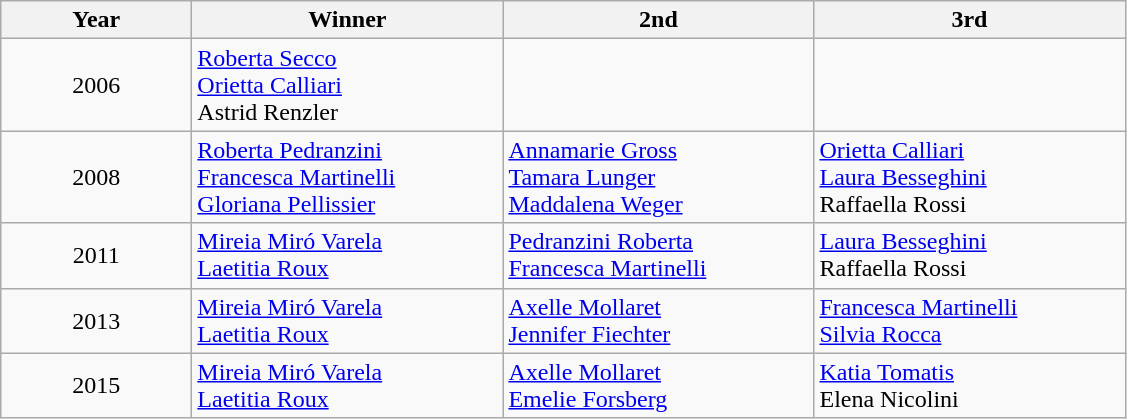<table class="wikitable">
<tr>
<th width="120">Year</th>
<th width="200">Winner</th>
<th width="200">2nd</th>
<th width="200">3rd</th>
</tr>
<tr>
<td align="center">2006</td>
<td> <a href='#'>Roberta Secco</a><br> <a href='#'>Orietta Calliari</a><br> Astrid Renzler</td>
<td></td>
<td></td>
</tr>
<tr>
<td align="center">2008</td>
<td> <a href='#'>Roberta Pedranzini</a><br> <a href='#'>Francesca Martinelli</a><br> <a href='#'>Gloriana Pellissier</a></td>
<td> <a href='#'>Annamarie Gross</a><br> <a href='#'>Tamara Lunger</a><br> <a href='#'>Maddalena Weger</a></td>
<td> <a href='#'>Orietta Calliari</a><br> <a href='#'>Laura Besseghini</a><br> Raffaella Rossi</td>
</tr>
<tr>
<td align="center">2011</td>
<td> <a href='#'>Mireia Miró Varela</a><br> <a href='#'>Laetitia Roux</a></td>
<td> <a href='#'>Pedranzini Roberta</a><br> <a href='#'>Francesca Martinelli</a></td>
<td> <a href='#'>Laura Besseghini</a><br> Raffaella Rossi</td>
</tr>
<tr>
<td align="center">2013</td>
<td> <a href='#'>Mireia Miró Varela</a><br> <a href='#'>Laetitia Roux</a></td>
<td> <a href='#'>Axelle Mollaret</a><br> <a href='#'>Jennifer Fiechter</a></td>
<td> <a href='#'>Francesca Martinelli</a><br> <a href='#'>Silvia Rocca</a></td>
</tr>
<tr>
<td align="center">2015</td>
<td> <a href='#'>Mireia Miró Varela</a><br> <a href='#'>Laetitia Roux</a></td>
<td> <a href='#'>Axelle Mollaret</a><br> <a href='#'>Emelie Forsberg</a></td>
<td> <a href='#'>Katia Tomatis</a><br> Elena Nicolini</td>
</tr>
</table>
